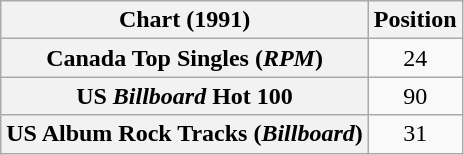<table class="wikitable sortable plainrowheaders" style="text-align:center">
<tr>
<th>Chart (1991)</th>
<th>Position</th>
</tr>
<tr>
<th scope="row">Canada Top Singles (<em>RPM</em>)</th>
<td>24</td>
</tr>
<tr>
<th scope="row">US <em>Billboard</em> Hot 100</th>
<td>90</td>
</tr>
<tr>
<th scope="row">US Album Rock Tracks (<em>Billboard</em>)</th>
<td>31</td>
</tr>
</table>
